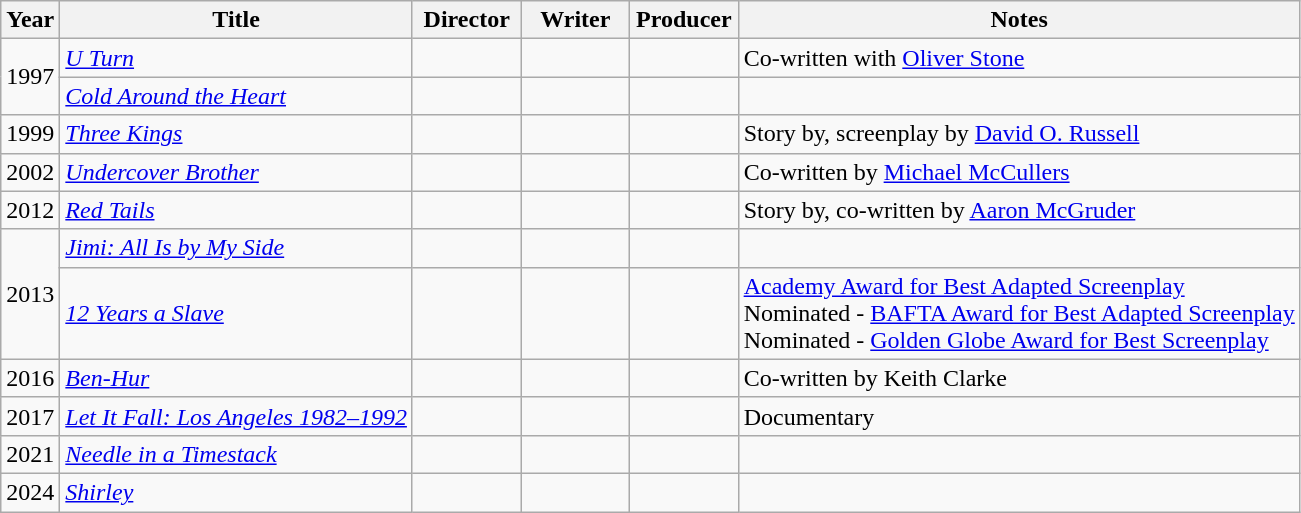<table class="wikitable">
<tr>
<th>Year</th>
<th>Title</th>
<th width=65>Director</th>
<th width=65>Writer</th>
<th width=65>Producer</th>
<th>Notes</th>
</tr>
<tr>
<td rowspan="2">1997</td>
<td><em><a href='#'>U Turn</a></em></td>
<td></td>
<td></td>
<td></td>
<td>Co-written with <a href='#'>Oliver Stone</a></td>
</tr>
<tr>
<td><em><a href='#'>Cold Around the Heart</a></em></td>
<td></td>
<td></td>
<td></td>
<td></td>
</tr>
<tr>
<td>1999</td>
<td><em><a href='#'>Three Kings</a></em></td>
<td></td>
<td></td>
<td></td>
<td>Story by, screenplay by <a href='#'>David O. Russell</a></td>
</tr>
<tr>
<td>2002</td>
<td><em><a href='#'>Undercover Brother</a></em></td>
<td></td>
<td></td>
<td></td>
<td>Co-written by <a href='#'>Michael McCullers</a></td>
</tr>
<tr>
<td>2012</td>
<td><em><a href='#'>Red Tails</a></em></td>
<td></td>
<td></td>
<td></td>
<td>Story by, co-written by <a href='#'>Aaron McGruder</a></td>
</tr>
<tr>
<td rowspan="2">2013</td>
<td><em><a href='#'>Jimi: All Is by My Side</a></em></td>
<td></td>
<td></td>
<td></td>
<td></td>
</tr>
<tr>
<td><em><a href='#'>12 Years a Slave</a></em></td>
<td></td>
<td></td>
<td></td>
<td><a href='#'>Academy Award for Best Adapted Screenplay</a> <br>Nominated - <a href='#'>BAFTA Award for Best Adapted Screenplay</a>  <br>Nominated - <a href='#'>Golden Globe Award for Best Screenplay</a></td>
</tr>
<tr>
<td>2016</td>
<td><em><a href='#'>Ben-Hur</a></em></td>
<td></td>
<td></td>
<td></td>
<td>Co-written by Keith Clarke</td>
</tr>
<tr>
<td>2017</td>
<td><em><a href='#'>Let It Fall: Los Angeles 1982–1992</a></em></td>
<td></td>
<td></td>
<td></td>
<td>Documentary</td>
</tr>
<tr>
<td>2021</td>
<td><em><a href='#'>Needle in a Timestack</a></em></td>
<td></td>
<td></td>
<td></td>
<td></td>
</tr>
<tr>
<td>2024</td>
<td><em><a href='#'>Shirley</a></em></td>
<td></td>
<td></td>
<td></td>
<td></td>
</tr>
</table>
